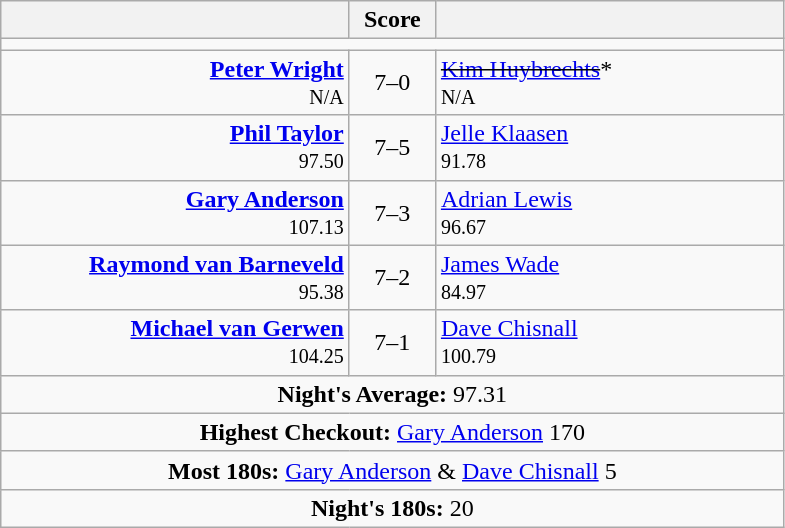<table class=wikitable style="text-align:center">
<tr>
<th width=225></th>
<th width=50>Score</th>
<th width=225></th>
</tr>
<tr align=center>
<td colspan="3"></td>
</tr>
<tr align=left>
<td align=right><strong><a href='#'>Peter Wright</a></strong>  <br><small><span>N/A</span></small></td>
<td align=center>7–0</td>
<td> <s><a href='#'>Kim Huybrechts</a></s>* <br><small><span>N/A</span></small></td>
</tr>
<tr align=left>
<td align=right><strong><a href='#'>Phil Taylor</a></strong>  <br><small><span>97.50</span></small></td>
<td align=center>7–5</td>
<td> <a href='#'>Jelle Klaasen</a> <br><small><span>91.78</span></small></td>
</tr>
<tr align=left>
<td align=right><strong><a href='#'>Gary Anderson</a></strong>   <br><small><span>107.13</span></small></td>
<td align=center>7–3</td>
<td> <a href='#'>Adrian Lewis</a>   <br><small><span>96.67</span></small></td>
</tr>
<tr align=left>
<td align=right><strong><a href='#'>Raymond van Barneveld</a></strong>   <br><small><span>95.38</span></small></td>
<td align=center>7–2</td>
<td> <a href='#'>James Wade</a>   <br><small><span>84.97</span></small></td>
</tr>
<tr align=left>
<td align=right><strong><a href='#'>Michael van Gerwen</a></strong> <br><small><span>104.25</span></small></td>
<td align=center>7–1</td>
<td> <a href='#'>Dave Chisnall</a>  <br><small><span>100.79</span></small></td>
</tr>
<tr align=center>
<td colspan="3"><strong>Night's Average:</strong> 97.31 </td>
</tr>
<tr align=center>
<td colspan="3"><strong>Highest Checkout:</strong>  <a href='#'>Gary Anderson</a> 170</td>
</tr>
<tr align=center>
<td colspan="3"><strong>Most 180s:</strong>  <a href='#'>Gary Anderson</a> &  <a href='#'>Dave Chisnall</a> 5</td>
</tr>
<tr align=center>
<td colspan="3"><strong>Night's 180s:</strong> 20</td>
</tr>
</table>
